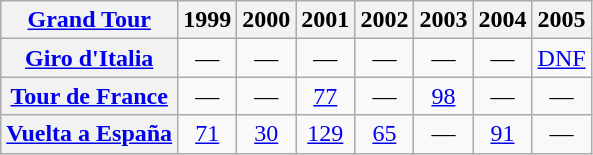<table class="wikitable plainrowheaders">
<tr>
<th scope="col"><a href='#'>Grand Tour</a></th>
<th scope="col">1999</th>
<th scope="col">2000</th>
<th scope="col">2001</th>
<th scope="col">2002</th>
<th scope="col">2003</th>
<th scope="col">2004</th>
<th scope="col">2005</th>
</tr>
<tr style="text-align:center;">
<th scope="row"> <a href='#'>Giro d'Italia</a></th>
<td>—</td>
<td>—</td>
<td>—</td>
<td>—</td>
<td>—</td>
<td>—</td>
<td style="text-align:center;"><a href='#'>DNF</a></td>
</tr>
<tr style="text-align:center;">
<th scope="row"> <a href='#'>Tour de France</a></th>
<td>—</td>
<td>—</td>
<td style="text-align:center;"><a href='#'>77</a></td>
<td>—</td>
<td style="text-align:center;"><a href='#'>98</a></td>
<td>—</td>
<td>—</td>
</tr>
<tr style="text-align:center;">
<th scope="row"> <a href='#'>Vuelta a España</a></th>
<td style="text-align:center;"><a href='#'>71</a></td>
<td style="text-align:center;"><a href='#'>30</a></td>
<td style="text-align:center;"><a href='#'>129</a></td>
<td style="text-align:center;"><a href='#'>65</a></td>
<td>—</td>
<td style="text-align:center;"><a href='#'>91</a></td>
<td>—</td>
</tr>
</table>
